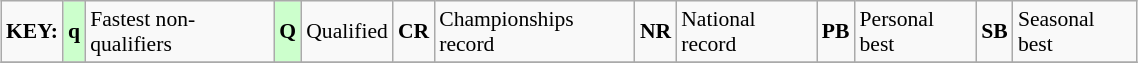<table class="wikitable" style="margin:0.5em auto; font-size:90%;position:relative;" width=60%>
<tr>
<td><strong>KEY:</strong></td>
<td bgcolor=ccffcc align=center><strong>q</strong></td>
<td>Fastest non-qualifiers</td>
<td bgcolor=ccffcc align=center><strong>Q</strong></td>
<td>Qualified</td>
<td align=center><strong>CR</strong></td>
<td>Championships record</td>
<td align=center><strong>NR</strong></td>
<td>National record</td>
<td align=center><strong>PB</strong></td>
<td>Personal best</td>
<td align=center><strong>SB</strong></td>
<td>Seasonal best</td>
</tr>
<tr>
</tr>
</table>
